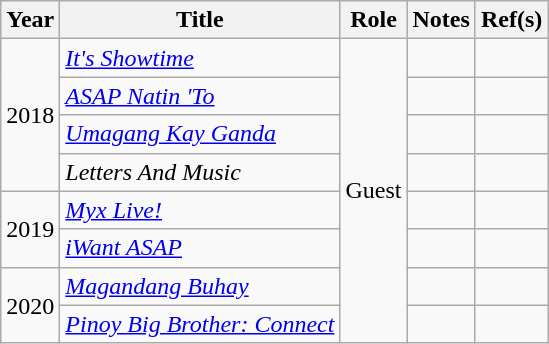<table class="wikitable plainrowheaders sortable" style="margin-right: 0;">
<tr>
<th scope="col">Year</th>
<th scope="col">Title</th>
<th scope="col">Role</th>
<th>Notes</th>
<th>Ref(s)</th>
</tr>
<tr>
<td rowspan="4">2018</td>
<td><em><a href='#'>It's Showtime</a></em></td>
<td rowspan="8">Guest</td>
<td></td>
<td></td>
</tr>
<tr>
<td><em><a href='#'>ASAP Natin 'To</a></em></td>
<td></td>
<td></td>
</tr>
<tr>
<td><em><a href='#'>Umagang Kay Ganda</a></em></td>
<td></td>
<td></td>
</tr>
<tr>
<td><em>Letters And Music</em></td>
<td></td>
<td></td>
</tr>
<tr>
<td rowspan="2">2019</td>
<td><a href='#'><em>Myx Live!</em></a></td>
<td></td>
<td></td>
</tr>
<tr>
<td><em><a href='#'>iWant ASAP</a></em></td>
<td></td>
<td></td>
</tr>
<tr>
<td rowspan="2">2020</td>
<td><em><a href='#'>Magandang Buhay</a></em></td>
<td></td>
<td></td>
</tr>
<tr>
<td><em><a href='#'>Pinoy Big Brother: Connect</a></em></td>
<td></td>
<td></td>
</tr>
</table>
